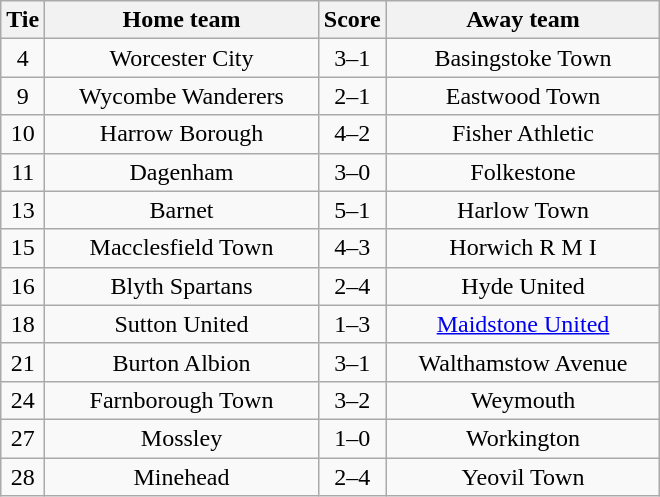<table class="wikitable" style="text-align:center;">
<tr>
<th width=20>Tie</th>
<th width=175>Home team</th>
<th width=20>Score</th>
<th width=175>Away team</th>
</tr>
<tr>
<td>4</td>
<td>Worcester City</td>
<td>3–1</td>
<td>Basingstoke Town</td>
</tr>
<tr>
<td>9</td>
<td>Wycombe Wanderers</td>
<td>2–1</td>
<td>Eastwood Town</td>
</tr>
<tr>
<td>10</td>
<td>Harrow Borough</td>
<td>4–2</td>
<td>Fisher Athletic</td>
</tr>
<tr>
<td>11</td>
<td>Dagenham</td>
<td>3–0</td>
<td>Folkestone</td>
</tr>
<tr>
<td>13</td>
<td>Barnet</td>
<td>5–1</td>
<td>Harlow Town</td>
</tr>
<tr>
<td>15</td>
<td>Macclesfield Town</td>
<td>4–3</td>
<td>Horwich R M I</td>
</tr>
<tr>
<td>16</td>
<td>Blyth Spartans</td>
<td>2–4</td>
<td>Hyde United</td>
</tr>
<tr>
<td>18</td>
<td>Sutton United</td>
<td>1–3</td>
<td><a href='#'>Maidstone United</a></td>
</tr>
<tr>
<td>21</td>
<td>Burton Albion</td>
<td>3–1</td>
<td>Walthamstow Avenue</td>
</tr>
<tr>
<td>24</td>
<td>Farnborough Town</td>
<td>3–2</td>
<td>Weymouth</td>
</tr>
<tr>
<td>27</td>
<td>Mossley</td>
<td>1–0</td>
<td>Workington</td>
</tr>
<tr>
<td>28</td>
<td>Minehead</td>
<td>2–4</td>
<td>Yeovil Town</td>
</tr>
</table>
